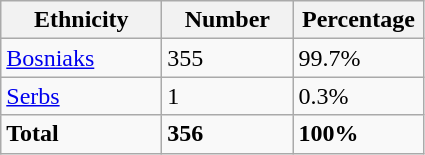<table class="wikitable">
<tr>
<th width="100px">Ethnicity</th>
<th width="80px">Number</th>
<th width="80px">Percentage</th>
</tr>
<tr>
<td><a href='#'>Bosniaks</a></td>
<td>355</td>
<td>99.7%</td>
</tr>
<tr>
<td><a href='#'>Serbs</a></td>
<td>1</td>
<td>0.3%</td>
</tr>
<tr>
<td><strong>Total</strong></td>
<td><strong>356</strong></td>
<td><strong>100%</strong></td>
</tr>
</table>
